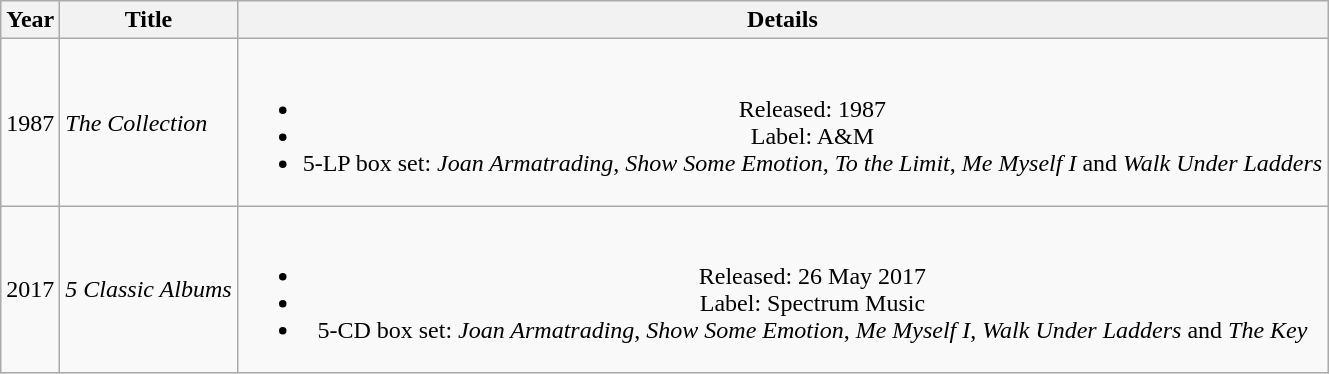<table class="wikitable" style="text-align:center">
<tr>
<th>Year</th>
<th>Title</th>
<th>Details</th>
</tr>
<tr>
<td>1987</td>
<td align="left"><em>The Collection</em></td>
<td><br><ul><li>Released: 1987</li><li>Label: A&M</li><li>5-LP box set: <em>Joan Armatrading</em>, <em>Show Some Emotion</em>, <em>To the Limit</em>, <em>Me Myself I</em> and <em>Walk Under Ladders</em></li></ul></td>
</tr>
<tr>
<td>2017</td>
<td align="left"><em>5 Classic Albums</em></td>
<td><br><ul><li>Released: 26 May 2017</li><li>Label: Spectrum Music</li><li>5-CD box set: <em>Joan Armatrading</em>, <em>Show Some Emotion</em>, <em>Me Myself I</em>, <em>Walk Under Ladders</em> and <em>The Key</em></li></ul></td>
</tr>
</table>
